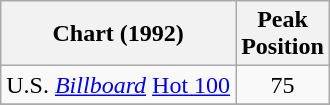<table class="wikitable sortable">
<tr>
<th>Chart (1992)</th>
<th>Peak<br>Position</th>
</tr>
<tr>
<td align="left">U.S. <a href='#'><em>Billboard</em></a> <a href='#'>Hot 100</a></td>
<td align="center">75</td>
</tr>
<tr>
</tr>
</table>
